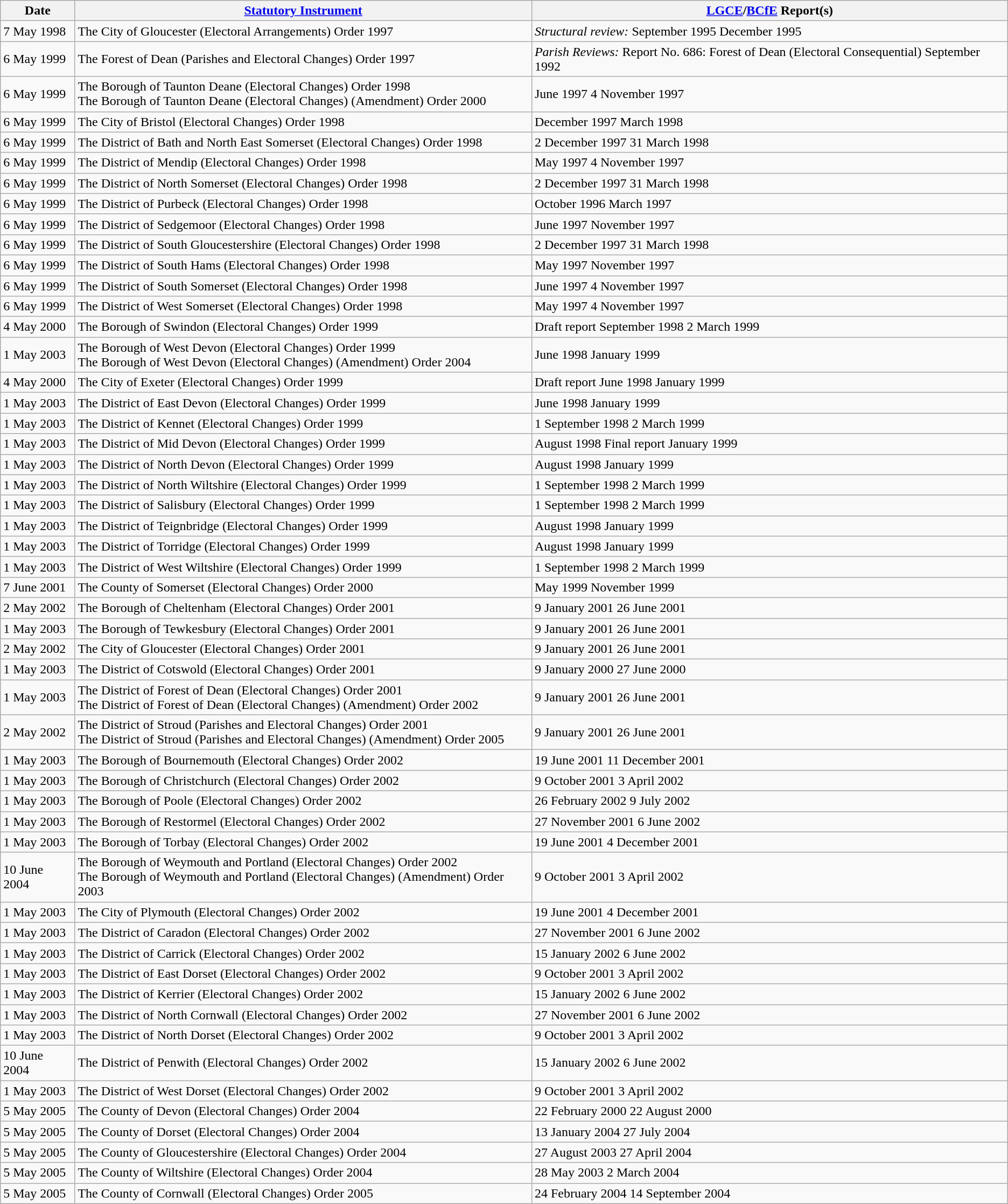<table class="wikitable sortable">
<tr>
<th>Date</th>
<th><a href='#'>Statutory Instrument</a></th>
<th><a href='#'>LGCE</a>/<a href='#'>BCfE</a> Report(s)</th>
</tr>
<tr>
<td>7 May 1998</td>
<td>The City of Gloucester (Electoral Arrangements) Order 1997</td>
<td><em>Structural review:</em>  September 1995  December 1995</td>
</tr>
<tr>
<td>6 May 1999</td>
<td>The Forest of Dean (Parishes and Electoral Changes) Order 1997</td>
<td><em>Parish Reviews:</em> Report No. 686: Forest of Dean (Electoral Consequential) September 1992</td>
</tr>
<tr>
<td>6 May 1999</td>
<td>The Borough of Taunton Deane (Electoral Changes) Order 1998<br>The Borough of Taunton Deane (Electoral Changes) (Amendment) Order 2000</td>
<td> June 1997  4 November 1997</td>
</tr>
<tr>
<td>6 May 1999</td>
<td>The City of Bristol (Electoral Changes) Order 1998</td>
<td> December 1997  March 1998</td>
</tr>
<tr>
<td>6 May 1999</td>
<td>The District of Bath and North East Somerset (Electoral Changes) Order 1998</td>
<td> 2 December 1997  31 March 1998</td>
</tr>
<tr>
<td>6 May 1999</td>
<td>The District of Mendip (Electoral Changes) Order 1998</td>
<td> May 1997  4 November 1997</td>
</tr>
<tr>
<td>6 May 1999</td>
<td>The District of North Somerset (Electoral Changes) Order 1998</td>
<td> 2 December 1997  31 March 1998</td>
</tr>
<tr>
<td>6 May 1999</td>
<td>The District of Purbeck (Electoral Changes) Order 1998</td>
<td> October 1996  March 1997</td>
</tr>
<tr>
<td>6 May 1999</td>
<td>The District of Sedgemoor (Electoral Changes) Order 1998</td>
<td> June 1997  November 1997</td>
</tr>
<tr>
<td>6 May 1999</td>
<td>The District of South Gloucestershire (Electoral Changes) Order 1998</td>
<td> 2 December 1997  31 March 1998</td>
</tr>
<tr>
<td>6 May 1999</td>
<td>The District of South Hams (Electoral Changes) Order 1998</td>
<td> May 1997  November 1997</td>
</tr>
<tr>
<td>6 May 1999</td>
<td>The District of South Somerset (Electoral Changes) Order 1998</td>
<td> June 1997  4 November 1997</td>
</tr>
<tr>
<td>6 May 1999</td>
<td>The District of West Somerset (Electoral Changes) Order 1998</td>
<td> May 1997  4 November 1997</td>
</tr>
<tr>
<td>4 May 2000</td>
<td>The Borough of Swindon (Electoral Changes) Order 1999</td>
<td>Draft report September 1998  2 March 1999</td>
</tr>
<tr>
<td>1 May 2003</td>
<td>The Borough of West Devon (Electoral Changes) Order 1999<br>The Borough of West Devon (Electoral Changes) (Amendment) Order 2004</td>
<td> June 1998  January 1999</td>
</tr>
<tr>
<td>4 May 2000</td>
<td>The City of Exeter (Electoral Changes) Order 1999</td>
<td>Draft report June 1998  January 1999</td>
</tr>
<tr>
<td>1 May 2003</td>
<td>The District of East Devon (Electoral Changes) Order 1999</td>
<td> June 1998  January 1999</td>
</tr>
<tr>
<td>1 May 2003</td>
<td>The District of Kennet (Electoral Changes) Order 1999</td>
<td> 1 September 1998  2 March 1999</td>
</tr>
<tr>
<td>1 May 2003</td>
<td>The District of Mid Devon (Electoral Changes) Order 1999</td>
<td> August 1998 Final report January 1999</td>
</tr>
<tr>
<td>1 May 2003</td>
<td>The District of North Devon (Electoral Changes) Order 1999</td>
<td> August 1998  January 1999</td>
</tr>
<tr>
<td>1 May 2003</td>
<td>The District of North Wiltshire (Electoral Changes) Order 1999</td>
<td> 1 September 1998  2 March 1999</td>
</tr>
<tr>
<td>1 May 2003</td>
<td>The District of Salisbury (Electoral Changes) Order 1999</td>
<td> 1 September 1998  2 March 1999</td>
</tr>
<tr>
<td>1 May 2003</td>
<td>The District of Teignbridge (Electoral Changes) Order 1999</td>
<td> August 1998  January 1999</td>
</tr>
<tr>
<td>1 May 2003</td>
<td>The District of Torridge (Electoral Changes) Order 1999</td>
<td> August 1998  January 1999</td>
</tr>
<tr>
<td>1 May 2003</td>
<td>The District of West Wiltshire (Electoral Changes) Order 1999</td>
<td> 1 September 1998  2 March 1999</td>
</tr>
<tr>
<td>7 June 2001</td>
<td>The County of Somerset (Electoral Changes) Order 2000</td>
<td> May 1999  November 1999</td>
</tr>
<tr>
<td>2 May 2002</td>
<td>The Borough of Cheltenham (Electoral Changes) Order 2001</td>
<td> 9 January 2001  26 June 2001</td>
</tr>
<tr>
<td>1 May 2003</td>
<td>The Borough of Tewkesbury (Electoral Changes) Order 2001</td>
<td> 9 January 2001  26 June 2001</td>
</tr>
<tr>
<td>2 May 2002</td>
<td>The City of Gloucester (Electoral Changes) Order 2001</td>
<td> 9 January 2001  26 June 2001</td>
</tr>
<tr>
<td>1 May 2003</td>
<td>The District of Cotswold (Electoral Changes) Order 2001</td>
<td> 9 January 2000  27 June 2000</td>
</tr>
<tr>
<td>1 May 2003</td>
<td>The District of Forest of Dean (Electoral Changes) Order 2001<br>The District of Forest of Dean (Electoral Changes) (Amendment) Order 2002</td>
<td> 9 January 2001  26 June 2001</td>
</tr>
<tr>
<td>2 May 2002</td>
<td>The District of Stroud (Parishes and Electoral Changes) Order 2001<br>The District of Stroud (Parishes and Electoral Changes) (Amendment) Order 2005</td>
<td> 9 January 2001  26 June 2001</td>
</tr>
<tr>
<td>1 May 2003</td>
<td>The Borough of Bournemouth (Electoral Changes) Order 2002</td>
<td> 19 June 2001  11 December 2001</td>
</tr>
<tr>
<td>1 May 2003</td>
<td>The Borough of Christchurch (Electoral Changes) Order 2002</td>
<td> 9 October 2001  3 April 2002</td>
</tr>
<tr>
<td>1 May 2003</td>
<td>The Borough of Poole (Electoral Changes) Order 2002</td>
<td> 26 February 2002  9 July 2002</td>
</tr>
<tr>
<td>1 May 2003</td>
<td>The Borough of Restormel (Electoral Changes) Order 2002</td>
<td> 27 November 2001  6 June 2002</td>
</tr>
<tr>
<td>1 May 2003</td>
<td>The Borough of Torbay (Electoral Changes) Order 2002</td>
<td> 19 June 2001  4 December 2001</td>
</tr>
<tr>
<td>10 June 2004</td>
<td>The Borough of Weymouth and Portland (Electoral Changes) Order 2002<br>The Borough of Weymouth and Portland (Electoral Changes) (Amendment) Order 2003</td>
<td> 9 October 2001  3 April 2002</td>
</tr>
<tr>
<td>1 May 2003</td>
<td>The City of Plymouth (Electoral Changes) Order 2002</td>
<td> 19 June 2001  4 December 2001</td>
</tr>
<tr>
<td>1 May 2003</td>
<td>The District of Caradon (Electoral Changes) Order 2002</td>
<td> 27 November 2001  6 June 2002</td>
</tr>
<tr>
<td>1 May 2003</td>
<td>The District of Carrick (Electoral Changes) Order 2002</td>
<td> 15 January 2002  6 June 2002</td>
</tr>
<tr>
<td>1 May 2003</td>
<td>The District of East Dorset (Electoral Changes) Order 2002</td>
<td> 9 October 2001  3 April 2002</td>
</tr>
<tr>
<td>1 May 2003</td>
<td>The District of Kerrier (Electoral Changes) Order 2002</td>
<td> 15 January 2002  6 June 2002</td>
</tr>
<tr>
<td>1 May 2003</td>
<td>The District of North Cornwall (Electoral Changes) Order 2002</td>
<td> 27 November 2001  6 June 2002</td>
</tr>
<tr>
<td>1 May 2003</td>
<td>The District of North Dorset (Electoral Changes) Order 2002</td>
<td> 9 October 2001  3 April 2002</td>
</tr>
<tr>
<td>10 June 2004</td>
<td>The District of Penwith (Electoral Changes) Order 2002</td>
<td> 15 January 2002  6 June 2002</td>
</tr>
<tr>
<td>1 May 2003</td>
<td>The District of West Dorset (Electoral Changes) Order 2002</td>
<td> 9 October 2001  3 April 2002</td>
</tr>
<tr>
<td>5 May 2005</td>
<td>The County of Devon (Electoral Changes) Order 2004</td>
<td> 22 February 2000  22 August 2000</td>
</tr>
<tr>
<td>5 May 2005</td>
<td>The County of Dorset (Electoral Changes) Order 2004</td>
<td> 13 January 2004  27 July 2004</td>
</tr>
<tr>
<td>5 May 2005</td>
<td>The County of Gloucestershire (Electoral Changes) Order 2004</td>
<td> 27 August 2003  27 April 2004</td>
</tr>
<tr>
<td>5 May 2005</td>
<td>The County of Wiltshire (Electoral Changes) Order 2004</td>
<td> 28 May 2003  2 March 2004</td>
</tr>
<tr>
<td>5 May 2005</td>
<td>The County of Cornwall (Electoral Changes) Order 2005</td>
<td> 24 February 2004  14 September 2004</td>
</tr>
</table>
